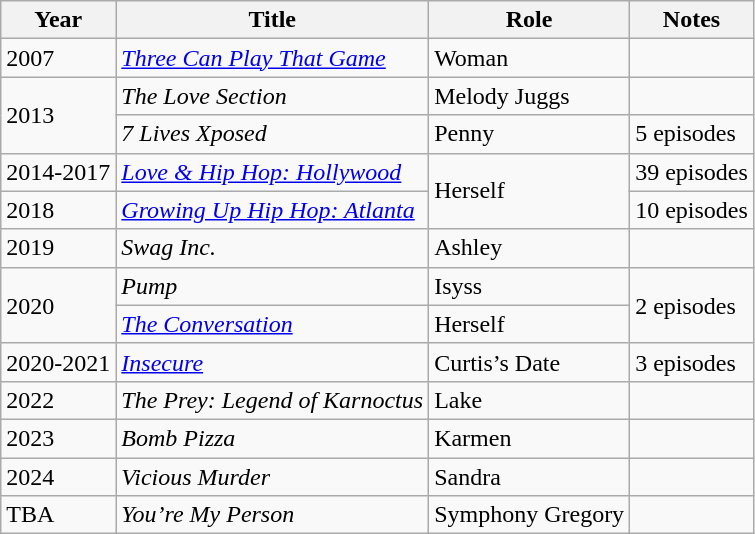<table class="wikitable">
<tr>
<th>Year</th>
<th>Title</th>
<th>Role</th>
<th>Notes</th>
</tr>
<tr>
<td>2007</td>
<td><em><a href='#'>Three Can Play That Game</a></em></td>
<td>Woman</td>
<td></td>
</tr>
<tr>
<td rowspan="2">2013</td>
<td><em>The Love Section</em></td>
<td>Melody Juggs</td>
<td></td>
</tr>
<tr>
<td><em>7 Lives Xposed</em></td>
<td>Penny</td>
<td>5 episodes</td>
</tr>
<tr>
<td>2014-2017</td>
<td><em><a href='#'>Love & Hip Hop: Hollywood</a></em></td>
<td rowspan="2">Herself</td>
<td>39 episodes</td>
</tr>
<tr>
<td>2018</td>
<td><em><a href='#'>Growing Up Hip Hop: Atlanta</a></em></td>
<td>10 episodes</td>
</tr>
<tr>
<td>2019</td>
<td><em>Swag Inc.</em></td>
<td>Ashley</td>
<td></td>
</tr>
<tr>
<td rowspan="2">2020</td>
<td><em>Pump</em></td>
<td>Isyss</td>
<td rowspan="2">2 episodes</td>
</tr>
<tr>
<td><em><a href='#'>The Conversation</a></em></td>
<td>Herself</td>
</tr>
<tr>
<td>2020-2021</td>
<td><em><a href='#'>Insecure</a></em></td>
<td>Curtis’s Date</td>
<td>3 episodes</td>
</tr>
<tr>
<td>2022</td>
<td><em>The Prey: Legend of Karnoctus</em></td>
<td>Lake</td>
<td></td>
</tr>
<tr>
<td>2023</td>
<td><em>Bomb Pizza</em></td>
<td>Karmen</td>
<td></td>
</tr>
<tr>
<td>2024</td>
<td><em>Vicious Murder</em></td>
<td>Sandra</td>
<td></td>
</tr>
<tr>
<td>TBA</td>
<td><em>You’re My Person</em></td>
<td>Symphony Gregory</td>
<td></td>
</tr>
</table>
